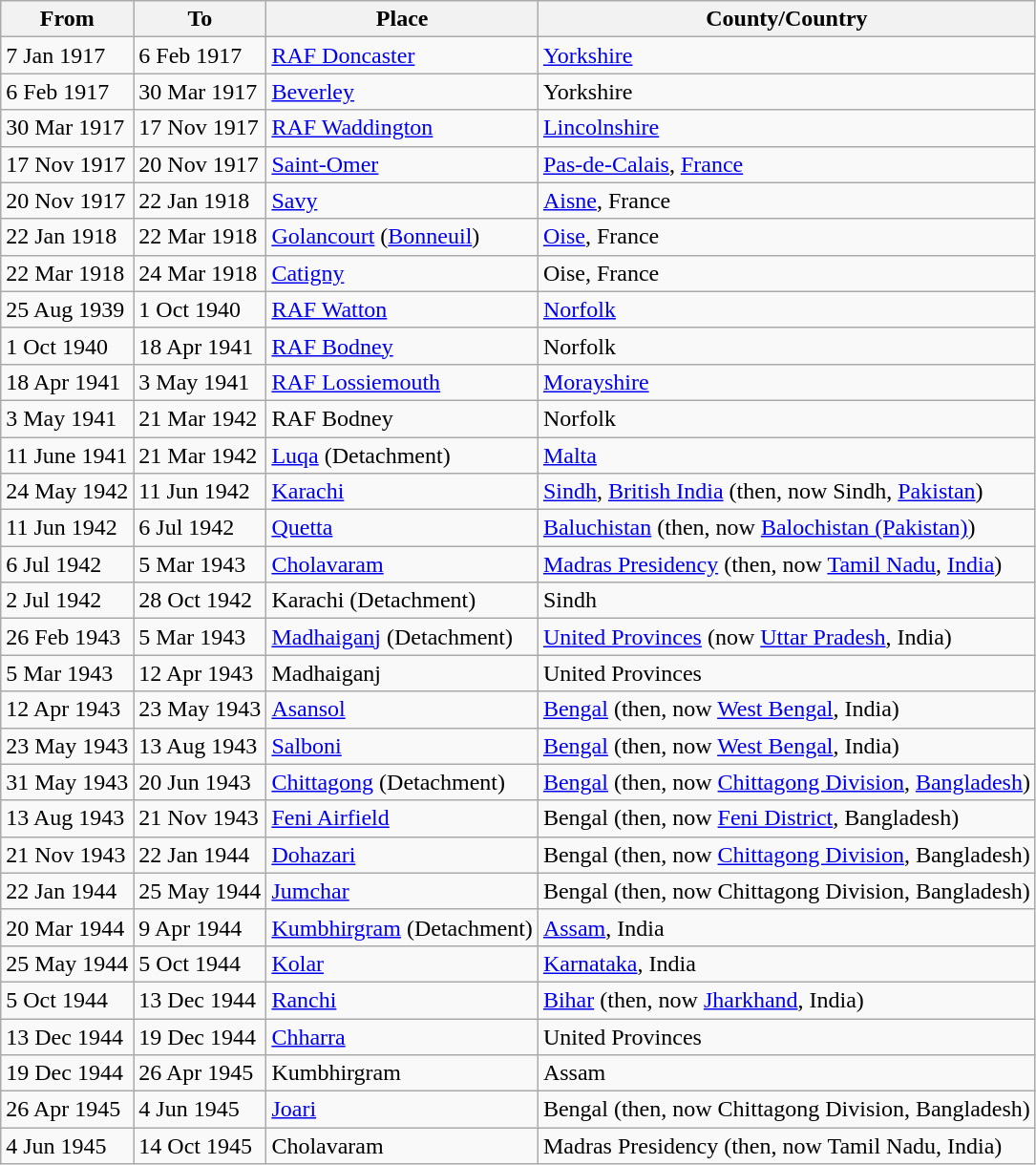<table class="wikitable">
<tr>
<th>From</th>
<th>To</th>
<th>Place</th>
<th>County/Country</th>
</tr>
<tr>
<td>7 Jan 1917</td>
<td>6 Feb 1917</td>
<td><a href='#'>RAF Doncaster</a></td>
<td><a href='#'>Yorkshire</a></td>
</tr>
<tr>
<td>6 Feb 1917</td>
<td>30 Mar 1917</td>
<td><a href='#'>Beverley</a></td>
<td>Yorkshire</td>
</tr>
<tr>
<td>30 Mar 1917</td>
<td>17 Nov 1917</td>
<td><a href='#'>RAF Waddington</a></td>
<td><a href='#'>Lincolnshire</a></td>
</tr>
<tr>
<td>17 Nov 1917</td>
<td>20 Nov 1917</td>
<td><a href='#'>Saint-Omer</a></td>
<td><a href='#'>Pas-de-Calais</a>, <a href='#'>France</a></td>
</tr>
<tr>
<td>20 Nov 1917</td>
<td>22 Jan 1918</td>
<td><a href='#'>Savy</a></td>
<td><a href='#'>Aisne</a>, France</td>
</tr>
<tr>
<td>22 Jan 1918</td>
<td>22 Mar 1918</td>
<td><a href='#'>Golancourt</a> (<a href='#'>Bonneuil</a>)</td>
<td><a href='#'>Oise</a>, France</td>
</tr>
<tr>
<td>22 Mar 1918</td>
<td>24 Mar 1918</td>
<td><a href='#'>Catigny</a></td>
<td>Oise, France</td>
</tr>
<tr>
<td>25 Aug 1939</td>
<td>1 Oct 1940</td>
<td><a href='#'>RAF Watton</a></td>
<td><a href='#'>Norfolk</a></td>
</tr>
<tr>
<td>1 Oct 1940</td>
<td>18 Apr 1941</td>
<td><a href='#'>RAF Bodney</a></td>
<td>Norfolk</td>
</tr>
<tr>
<td>18 Apr 1941</td>
<td>3 May 1941</td>
<td><a href='#'>RAF Lossiemouth</a></td>
<td><a href='#'>Morayshire</a></td>
</tr>
<tr>
<td>3 May 1941</td>
<td>21 Mar 1942</td>
<td>RAF Bodney</td>
<td>Norfolk</td>
</tr>
<tr>
<td>11 June 1941</td>
<td>21 Mar 1942</td>
<td><a href='#'>Luqa</a> (Detachment)</td>
<td><a href='#'>Malta</a></td>
</tr>
<tr>
<td>24 May 1942</td>
<td>11 Jun 1942</td>
<td><a href='#'>Karachi</a></td>
<td><a href='#'>Sindh</a>, <a href='#'>British India</a> (then, now Sindh, <a href='#'>Pakistan</a>)</td>
</tr>
<tr>
<td>11 Jun 1942</td>
<td>6 Jul 1942</td>
<td><a href='#'>Quetta</a></td>
<td><a href='#'>Baluchistan</a> (then, now <a href='#'>Balochistan (Pakistan)</a>)</td>
</tr>
<tr>
<td>6 Jul 1942</td>
<td>5 Mar 1943</td>
<td><a href='#'>Cholavaram</a></td>
<td><a href='#'>Madras Presidency</a> (then, now <a href='#'>Tamil Nadu</a>, <a href='#'>India</a>)</td>
</tr>
<tr>
<td>2 Jul 1942</td>
<td>28 Oct 1942</td>
<td>Karachi (Detachment)</td>
<td>Sindh</td>
</tr>
<tr>
<td>26 Feb 1943</td>
<td>5 Mar 1943</td>
<td><a href='#'>Madhaiganj</a> (Detachment)</td>
<td><a href='#'>United Provinces</a> (now <a href='#'>Uttar Pradesh</a>, India)</td>
</tr>
<tr>
<td>5 Mar 1943</td>
<td>12 Apr 1943</td>
<td>Madhaiganj</td>
<td>United Provinces</td>
</tr>
<tr>
<td>12 Apr 1943</td>
<td>23 May 1943</td>
<td><a href='#'>Asansol</a></td>
<td><a href='#'>Bengal</a> (then, now <a href='#'>West Bengal</a>, India)</td>
</tr>
<tr>
<td>23 May 1943</td>
<td>13 Aug 1943</td>
<td><a href='#'>Salboni</a></td>
<td><a href='#'>Bengal</a> (then, now <a href='#'>West Bengal</a>, India)</td>
</tr>
<tr>
<td>31 May 1943</td>
<td>20 Jun 1943</td>
<td><a href='#'>Chittagong</a> (Detachment)</td>
<td><a href='#'>Bengal</a> (then, now <a href='#'>Chittagong Division</a>, <a href='#'>Bangladesh</a>)</td>
</tr>
<tr>
<td>13 Aug 1943</td>
<td>21 Nov 1943</td>
<td><a href='#'>Feni Airfield</a></td>
<td>Bengal (then, now <a href='#'>Feni District</a>, Bangladesh)</td>
</tr>
<tr>
<td>21 Nov 1943</td>
<td>22 Jan 1944</td>
<td><a href='#'>Dohazari</a></td>
<td>Bengal (then, now <a href='#'>Chittagong Division</a>, Bangladesh)</td>
</tr>
<tr>
<td>22 Jan 1944</td>
<td>25 May 1944</td>
<td><a href='#'>Jumchar</a></td>
<td>Bengal (then, now Chittagong Division, Bangladesh)</td>
</tr>
<tr>
<td>20 Mar 1944</td>
<td>9 Apr 1944</td>
<td><a href='#'>Kumbhirgram</a> (Detachment)</td>
<td><a href='#'>Assam</a>, India</td>
</tr>
<tr>
<td>25 May 1944</td>
<td>5 Oct 1944</td>
<td><a href='#'>Kolar</a></td>
<td><a href='#'>Karnataka</a>, India</td>
</tr>
<tr>
<td>5 Oct 1944</td>
<td>13 Dec 1944</td>
<td><a href='#'>Ranchi</a></td>
<td><a href='#'>Bihar</a> (then, now <a href='#'>Jharkhand</a>, India)</td>
</tr>
<tr>
<td>13 Dec 1944</td>
<td>19 Dec 1944</td>
<td><a href='#'>Chharra</a></td>
<td>United Provinces</td>
</tr>
<tr>
<td>19 Dec 1944</td>
<td>26 Apr 1945</td>
<td>Kumbhirgram</td>
<td>Assam</td>
</tr>
<tr>
<td>26 Apr 1945</td>
<td>4 Jun 1945</td>
<td><a href='#'>Joari</a></td>
<td>Bengal (then, now Chittagong Division, Bangladesh)</td>
</tr>
<tr>
<td>4 Jun 1945</td>
<td>14 Oct 1945</td>
<td>Cholavaram</td>
<td>Madras Presidency (then, now Tamil Nadu, India)</td>
</tr>
</table>
